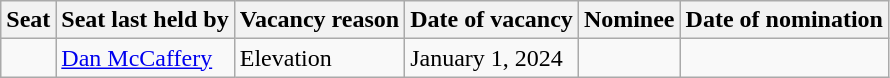<table class=wikitable>
<tr>
<th>Seat</th>
<th>Seat last held by</th>
<th>Vacancy reason</th>
<th>Date of vacancy</th>
<th>Nominee</th>
<th>Date of nomination</th>
</tr>
<tr>
<td align="center"></td>
<td><a href='#'>Dan McCaffery</a></td>
<td>Elevation</td>
<td>January 1, 2024</td>
<td align="center"></td>
<td align="center"></td>
</tr>
</table>
